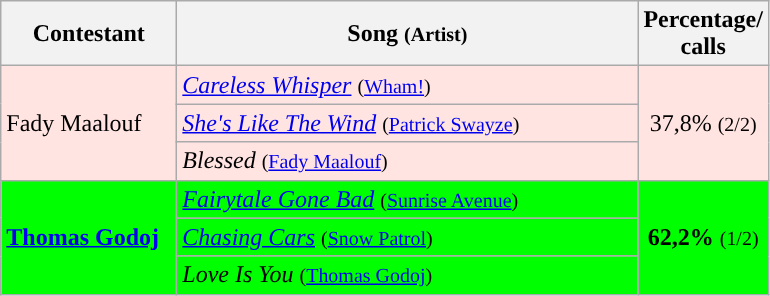<table class="wikitable">
<tr>
<th width="110">Contestant</th>
<th width="300">Song <small>(Artist)</small></th>
<th width="28">Percentage/<br>calls</th>
</tr>
<tr bgcolor="#FFE4E1">
<td align="left" rowspan="3">Fady Maalouf</td>
<td align="left"><em><a href='#'>Careless Whisper</a></em> <small>(<a href='#'>Wham!</a>)</small></td>
<td align="center" rowspan="3">37,8% <small>(2/2)</small></td>
</tr>
<tr bgcolor="#FFE4E1">
<td align="left"><em><a href='#'>She's Like The Wind</a></em> <small>(<a href='#'>Patrick Swayze</a>)</small></td>
</tr>
<tr bgcolor="#FFE4E1">
<td align="left"><em>Blessed</em> <small>(<a href='#'>Fady Maalouf</a>)</small></td>
</tr>
<tr bgcolor="lime">
<td align="left" rowspan="3"><strong><a href='#'>Thomas Godoj</a></strong></td>
<td align="left"><em><a href='#'>Fairytale Gone Bad</a></em> <small>(<a href='#'>Sunrise Avenue</a>)</small></td>
<td align="center" rowspan="3"><strong>62,2%</strong> <small>(1/2)</small></td>
</tr>
<tr bgcolor="Lime">
<td align="left"><em><a href='#'>Chasing Cars</a></em> <small>(<a href='#'>Snow Patrol</a>)</small></td>
</tr>
<tr bgcolor="lime">
<td align="left"><em>Love Is You</em> <small>(<a href='#'>Thomas Godoj</a>)</small></td>
</tr>
</table>
